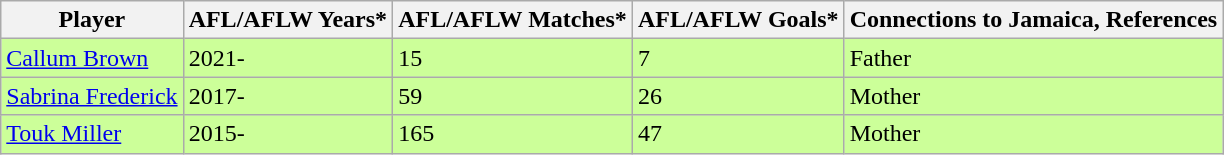<table class="wikitable sortable">
<tr>
<th>Player</th>
<th>AFL/AFLW Years*</th>
<th>AFL/AFLW Matches*</th>
<th>AFL/AFLW Goals*</th>
<th>Connections to Jamaica, References</th>
</tr>
<tr bgcolor=#CCFF99>
<td><a href='#'>Callum Brown</a></td>
<td>2021-</td>
<td>15</td>
<td>7</td>
<td>Father</td>
</tr>
<tr bgcolor=#CCFF99>
<td><a href='#'>Sabrina Frederick</a></td>
<td>2017-</td>
<td>59</td>
<td>26</td>
<td>Mother</td>
</tr>
<tr bgcolor=#CCFF99>
<td><a href='#'>Touk Miller</a></td>
<td>2015-</td>
<td>165</td>
<td>47</td>
<td>Mother</td>
</tr>
</table>
